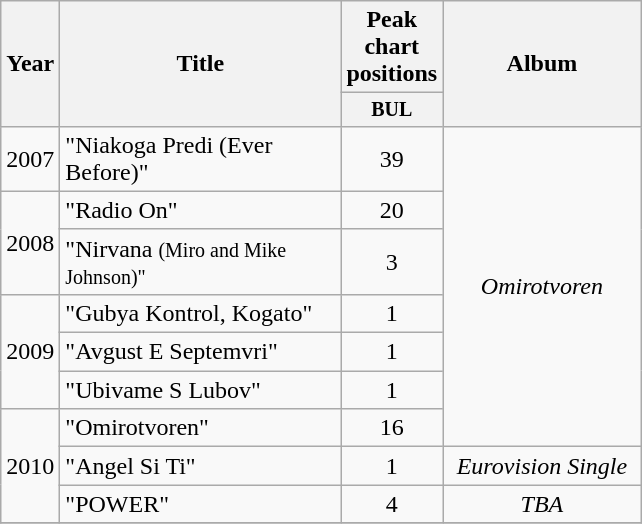<table class="wikitable">
<tr>
<th rowspan="2">Year</th>
<th rowspan="2" width="180px">Title</th>
<th colspan="1">Peak chart positions</th>
<th rowspan="2" width="125px">Album</th>
</tr>
<tr style=font-size:smaller;>
<th width=30>BUL<br></th>
</tr>
<tr>
<td>2007</td>
<td>"Niakoga Predi (Еver Before)"</td>
<td align="center">39</td>
<td rowspan="7" align="center"><em>Omirotvoren</em></td>
</tr>
<tr>
<td rowspan="2">2008</td>
<td>"Radio On"</td>
<td align="center">20</td>
</tr>
<tr>
<td>"Nirvana <small>(Miro and Mike Johnson)"</small></td>
<td align="center">3</td>
</tr>
<tr>
<td rowspan="3">2009</td>
<td>"Gubya Kontrol, Kogato"</td>
<td align="center">1</td>
</tr>
<tr>
<td>"Avgust E Septemvri"</td>
<td align="center">1</td>
</tr>
<tr>
<td>"Ubivame S Lubov"</td>
<td align="center">1</td>
</tr>
<tr>
<td rowspan="3">2010</td>
<td>"Omirotvoren"</td>
<td align="center">16</td>
</tr>
<tr>
<td>"Angel Si Ti"</td>
<td align="center">1</td>
<td rowspan="1" align="center"><em>Eurovision Single</em></td>
</tr>
<tr>
<td>"POWER"</td>
<td align="center">4</td>
<td rowspan="1" align="center"><em>TBA</em></td>
</tr>
<tr>
</tr>
</table>
